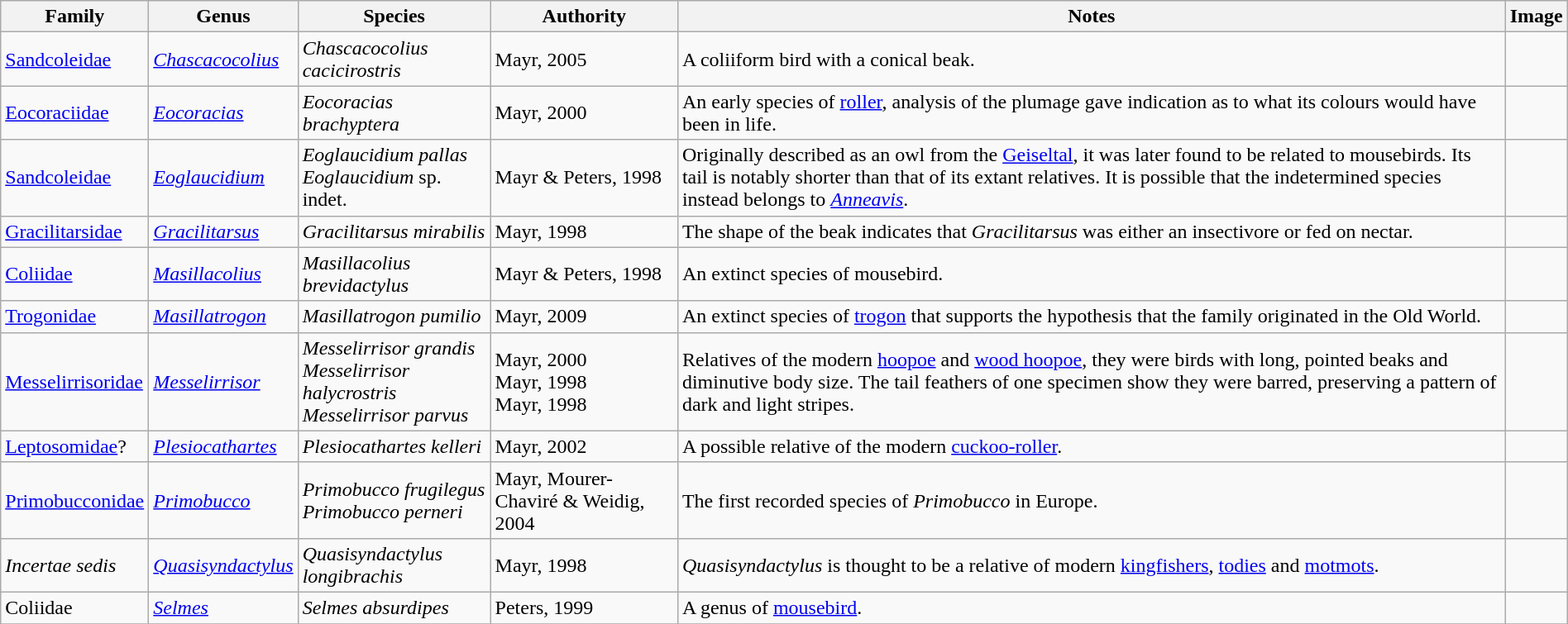<table class="wikitable" align="center" width="100%">
<tr>
<th>Family</th>
<th>Genus</th>
<th>Species</th>
<th>Authority</th>
<th>Notes</th>
<th>Image</th>
</tr>
<tr>
<td><a href='#'>Sandcoleidae</a></td>
<td><em><a href='#'>Chascacocolius</a></em></td>
<td><em>Chascacocolius cacicirostris</em></td>
<td>Mayr, 2005</td>
<td>A coliiform bird with a conical beak.</td>
<td></td>
</tr>
<tr>
<td><a href='#'>Eocoraciidae</a></td>
<td><em><a href='#'>Eocoracias</a></em></td>
<td><em>Eocoracias brachyptera</em></td>
<td>Mayr, 2000</td>
<td>An early species of <a href='#'>roller</a>, analysis of the plumage gave indication as to what its colours would have been in life.</td>
<td></td>
</tr>
<tr>
<td><a href='#'>Sandcoleidae</a></td>
<td><em><a href='#'>Eoglaucidium</a></em></td>
<td><em>Eoglaucidium pallas</em> <br><em>Eoglaucidium</em> sp. indet.</td>
<td>Mayr & Peters, 1998</td>
<td>Originally described as an owl from the <a href='#'>Geiseltal</a>, it was later found to be related to mousebirds. Its tail is notably shorter than that of its extant relatives. It is possible that the indetermined species instead belongs to <em><a href='#'>Anneavis</a></em>.</td>
<td></td>
</tr>
<tr>
<td><a href='#'>Gracilitarsidae</a></td>
<td><em><a href='#'>Gracilitarsus</a></em></td>
<td><em>Gracilitarsus mirabilis</em></td>
<td>Mayr, 1998</td>
<td>The shape of the beak indicates that <em>Gracilitarsus</em> was either an insectivore or fed on nectar.</td>
<td></td>
</tr>
<tr>
<td><a href='#'>Coliidae</a></td>
<td><em><a href='#'>Masillacolius</a></em></td>
<td><em>Masillacolius brevidactylus</em></td>
<td>Mayr & Peters, 1998</td>
<td>An extinct species of mousebird.</td>
<td></td>
</tr>
<tr>
<td><a href='#'>Trogonidae</a></td>
<td><em><a href='#'>Masillatrogon</a></em></td>
<td><em>Masillatrogon pumilio</em></td>
<td>Mayr, 2009</td>
<td>An extinct species of <a href='#'>trogon</a> that supports the hypothesis that the family originated in the Old World.</td>
<td></td>
</tr>
<tr>
<td><a href='#'>Messelirrisoridae</a></td>
<td><em><a href='#'>Messelirrisor</a></em></td>
<td><em>Messelirrisor grandis</em><br><em>Messelirrisor halycrostris</em><br><em>Messelirrisor parvus</em></td>
<td>Mayr, 2000<br>Mayr, 1998<br>Mayr, 1998</td>
<td>Relatives of the modern <a href='#'>hoopoe</a> and <a href='#'>wood hoopoe</a>, they were birds with long, pointed beaks and diminutive body size. The tail feathers of one specimen show they were barred, preserving a pattern of dark and light stripes.</td>
<td></td>
</tr>
<tr>
<td><a href='#'>Leptosomidae</a>?</td>
<td><em><a href='#'>Plesiocathartes</a></em></td>
<td><em>Plesiocathartes kelleri</em></td>
<td>Mayr, 2002</td>
<td>A possible relative of the modern <a href='#'>cuckoo-roller</a>.</td>
<td></td>
</tr>
<tr>
<td><a href='#'>Primobucconidae</a></td>
<td><em><a href='#'>Primobucco</a></em></td>
<td><em>Primobucco frugilegus</em><br><em>Primobucco perneri</em></td>
<td>Mayr, Mourer-Chaviré & Weidig, 2004</td>
<td>The first recorded species of <em>Primobucco</em> in Europe.</td>
<td></td>
</tr>
<tr>
<td><em>Incertae sedis</em></td>
<td><em><a href='#'>Quasisyndactylus</a></em></td>
<td><em>Quasisyndactylus longibrachis</em></td>
<td>Mayr, 1998</td>
<td><em>Quasisyndactylus</em> is thought to be a relative of modern <a href='#'>kingfishers</a>, <a href='#'>todies</a> and <a href='#'>motmots</a>.</td>
<td></td>
</tr>
<tr>
<td>Coliidae </td>
<td><em><a href='#'>Selmes</a></em></td>
<td><em>Selmes absurdipes</em> </td>
<td>Peters, 1999</td>
<td>A genus of <a href='#'>mousebird</a>.</td>
<td></td>
</tr>
<tr>
</tr>
</table>
